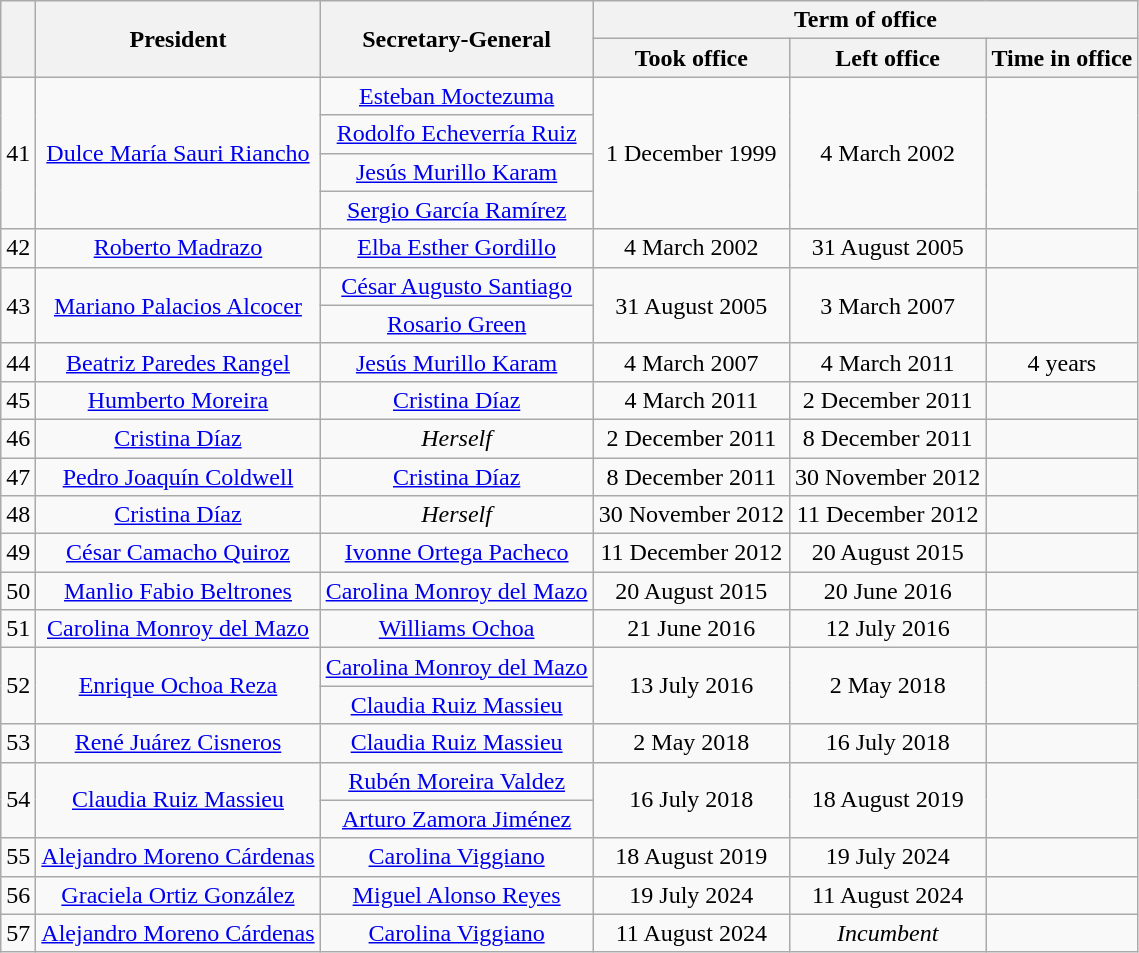<table class="wikitable" style="text-align:center;">
<tr>
<th rowspan="2"></th>
<th rowspan="2">President</th>
<th rowspan="2">Secretary-General</th>
<th colspan="3">Term of office</th>
</tr>
<tr>
<th>Took office</th>
<th>Left office</th>
<th>Time in office</th>
</tr>
<tr>
<td rowspan="4">41</td>
<td rowspan="4"><a href='#'>Dulce María Sauri Riancho</a></td>
<td><a href='#'>Esteban Moctezuma</a></td>
<td rowspan="4">1 December 1999</td>
<td rowspan="4">4 March 2002</td>
<td rowspan="4"></td>
</tr>
<tr>
<td><a href='#'>Rodolfo Echeverría Ruiz</a></td>
</tr>
<tr>
<td><a href='#'>Jesús Murillo Karam</a></td>
</tr>
<tr>
<td><a href='#'>Sergio García Ramírez</a></td>
</tr>
<tr>
<td>42</td>
<td><a href='#'>Roberto Madrazo</a></td>
<td><a href='#'>Elba Esther Gordillo</a></td>
<td>4 March 2002</td>
<td>31 August 2005</td>
<td></td>
</tr>
<tr>
<td rowspan="2">43</td>
<td rowspan="2"><a href='#'>Mariano Palacios Alcocer</a></td>
<td><a href='#'>César Augusto Santiago</a></td>
<td rowspan="2">31 August 2005</td>
<td rowspan="2">3 March 2007</td>
<td rowspan="2"></td>
</tr>
<tr>
<td><a href='#'>Rosario Green</a></td>
</tr>
<tr>
<td>44</td>
<td><a href='#'>Beatriz Paredes Rangel</a></td>
<td><a href='#'>Jesús Murillo Karam</a></td>
<td>4 March 2007</td>
<td>4 March 2011</td>
<td>4 years</td>
</tr>
<tr>
<td>45</td>
<td><a href='#'>Humberto Moreira</a></td>
<td><a href='#'>Cristina Díaz</a></td>
<td>4 March 2011</td>
<td>2 December 2011</td>
<td></td>
</tr>
<tr>
<td>46</td>
<td><a href='#'>Cristina Díaz</a></td>
<td><em>Herself</em></td>
<td>2 December 2011</td>
<td>8 December 2011</td>
<td></td>
</tr>
<tr>
<td>47</td>
<td><a href='#'>Pedro Joaquín Coldwell</a></td>
<td><a href='#'>Cristina Díaz</a></td>
<td>8 December 2011</td>
<td>30 November 2012</td>
<td></td>
</tr>
<tr>
<td>48</td>
<td><a href='#'>Cristina Díaz</a></td>
<td><em>Herself</em></td>
<td>30 November 2012</td>
<td>11 December 2012</td>
<td></td>
</tr>
<tr>
<td>49</td>
<td><a href='#'>César Camacho Quiroz</a></td>
<td><a href='#'>Ivonne Ortega Pacheco</a></td>
<td>11 December 2012</td>
<td>20 August 2015</td>
<td></td>
</tr>
<tr>
<td>50</td>
<td><a href='#'>Manlio Fabio Beltrones</a></td>
<td><a href='#'>Carolina Monroy del Mazo</a></td>
<td>20 August 2015</td>
<td>20 June 2016</td>
<td></td>
</tr>
<tr>
<td>51</td>
<td><a href='#'>Carolina Monroy del Mazo</a></td>
<td><a href='#'>Williams Ochoa</a></td>
<td>21 June 2016</td>
<td>12 July 2016</td>
<td></td>
</tr>
<tr>
<td rowspan="2">52</td>
<td rowspan="2"><a href='#'>Enrique Ochoa Reza</a></td>
<td><a href='#'>Carolina Monroy del Mazo</a></td>
<td rowspan="2">13 July 2016</td>
<td rowspan="2">2 May 2018</td>
<td rowspan="2"></td>
</tr>
<tr>
<td><a href='#'>Claudia Ruiz Massieu</a></td>
</tr>
<tr>
<td>53</td>
<td><a href='#'>René Juárez Cisneros</a></td>
<td><a href='#'>Claudia Ruiz Massieu</a></td>
<td>2 May 2018</td>
<td>16 July 2018</td>
<td></td>
</tr>
<tr>
<td rowspan="2">54</td>
<td rowspan="2"><a href='#'>Claudia Ruiz Massieu</a></td>
<td><a href='#'>Rubén Moreira Valdez</a></td>
<td rowspan="2">16 July 2018</td>
<td rowspan="2">18 August 2019</td>
<td rowspan="2"></td>
</tr>
<tr>
<td><a href='#'>Arturo Zamora Jiménez</a></td>
</tr>
<tr>
<td>55</td>
<td><a href='#'>Alejandro Moreno Cárdenas</a></td>
<td><a href='#'>Carolina Viggiano</a></td>
<td>18 August 2019</td>
<td>19 July 2024</td>
<td></td>
</tr>
<tr>
<td>56</td>
<td><a href='#'>Graciela Ortiz González</a></td>
<td><a href='#'>Miguel Alonso Reyes</a></td>
<td>19 July 2024</td>
<td>11 August 2024</td>
<td></td>
</tr>
<tr>
<td>57</td>
<td><a href='#'>Alejandro Moreno Cárdenas</a></td>
<td><a href='#'>Carolina Viggiano</a></td>
<td>11 August 2024</td>
<td><em>Incumbent</em></td>
<td></td>
</tr>
</table>
